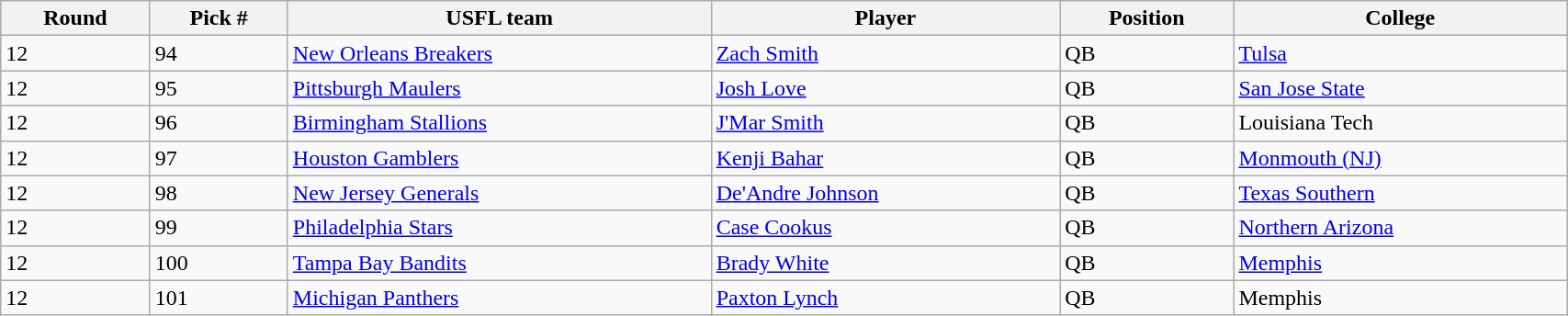<table class="wikitable sortable sortable" style="width: 90%">
<tr>
<th>Round</th>
<th>Pick #</th>
<th>USFL team</th>
<th>Player</th>
<th>Position</th>
<th>College</th>
</tr>
<tr>
<td>12</td>
<td>94</td>
<td><a href='#'>New Orleans Breakers</a></td>
<td><a href='#'>Zach Smith</a></td>
<td>QB</td>
<td><a href='#'>Tulsa</a></td>
</tr>
<tr>
<td>12</td>
<td>95</td>
<td><a href='#'>Pittsburgh Maulers</a></td>
<td><a href='#'>Josh Love</a></td>
<td>QB</td>
<td><a href='#'>San Jose State</a></td>
</tr>
<tr>
<td>12</td>
<td>96</td>
<td><a href='#'>Birmingham Stallions</a></td>
<td><a href='#'>J'Mar Smith</a></td>
<td>QB</td>
<td>Louisiana Tech</td>
</tr>
<tr>
<td>12</td>
<td>97</td>
<td><a href='#'>Houston Gamblers</a></td>
<td><a href='#'>Kenji Bahar</a></td>
<td>QB</td>
<td><a href='#'>Monmouth (NJ)</a></td>
</tr>
<tr>
<td>12</td>
<td>98</td>
<td><a href='#'>New Jersey Generals</a></td>
<td><a href='#'>De'Andre Johnson</a></td>
<td>QB</td>
<td><a href='#'>Texas Southern</a></td>
</tr>
<tr>
<td>12</td>
<td>99</td>
<td><a href='#'>Philadelphia Stars</a></td>
<td><a href='#'>Case Cookus</a></td>
<td>QB</td>
<td><a href='#'>Northern Arizona</a></td>
</tr>
<tr>
<td>12</td>
<td>100</td>
<td><a href='#'>Tampa Bay Bandits</a></td>
<td><a href='#'>Brady White</a></td>
<td>QB</td>
<td><a href='#'>Memphis</a></td>
</tr>
<tr>
<td>12</td>
<td>101</td>
<td><a href='#'>Michigan Panthers</a></td>
<td><a href='#'>Paxton Lynch</a></td>
<td>QB</td>
<td>Memphis</td>
</tr>
</table>
